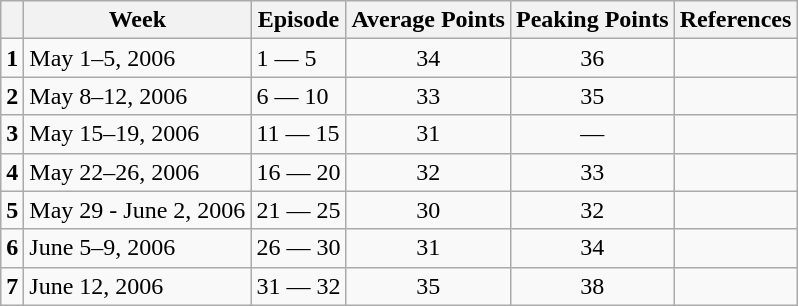<table class="wikitable">
<tr>
<th></th>
<th>Week</th>
<th>Episode</th>
<th>Average Points</th>
<th>Peaking Points</th>
<th>References</th>
</tr>
<tr>
<td style="text-align: center"><strong>1</strong></td>
<td>May 1–5, 2006</td>
<td>1 — 5</td>
<td style="text-align: center">34</td>
<td style="text-align: center">36</td>
<td></td>
</tr>
<tr>
<td style="text-align: center"><strong>2</strong></td>
<td>May 8–12, 2006</td>
<td>6 — 10</td>
<td style="text-align: center">33</td>
<td style="text-align: center">35</td>
<td></td>
</tr>
<tr>
<td style="text-align: center"><strong>3</strong></td>
<td>May 15–19, 2006</td>
<td>11 — 15</td>
<td style="text-align: center">31</td>
<td style="text-align: center">—</td>
<td></td>
</tr>
<tr>
<td style="text-align: center"><strong>4</strong></td>
<td>May 22–26, 2006</td>
<td>16 — 20</td>
<td style="text-align: center">32</td>
<td style="text-align: center">33</td>
<td></td>
</tr>
<tr>
<td style="text-align: center"><strong>5</strong></td>
<td>May 29 - June 2, 2006</td>
<td>21 — 25</td>
<td style="text-align: center">30</td>
<td style="text-align: center">32</td>
<td></td>
</tr>
<tr>
<td style="text-align: center"><strong>6</strong></td>
<td>June 5–9, 2006</td>
<td>26 — 30</td>
<td style="text-align: center">31</td>
<td style="text-align: center">34</td>
<td></td>
</tr>
<tr>
<td style="text-align: center"><strong>7</strong></td>
<td>June 12, 2006</td>
<td>31 — 32</td>
<td style="text-align: center">35</td>
<td style="text-align: center">38</td>
<td></td>
</tr>
</table>
